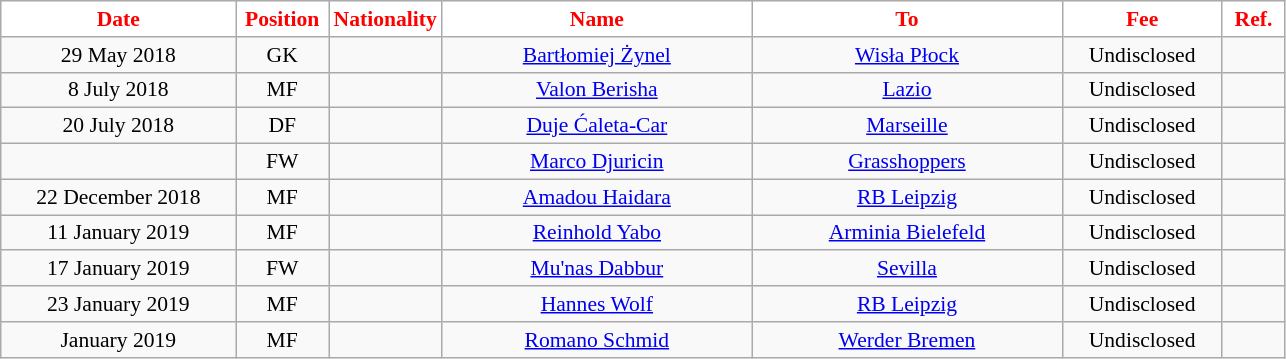<table class="wikitable"  style="text-align:center; font-size:90%; ">
<tr>
<th style="background:#FFFFFF; color:#FF0000; width:150px;">Date</th>
<th style="background:#FFFFFF; color:#FF0000; width:55px;">Position</th>
<th style="background:#FFFFFF; color:#FF0000; width:55px;">Nationality</th>
<th style="background:#FFFFFF; color:#FF0000; width:200px;">Name</th>
<th style="background:#FFFFFF; color:#FF0000; width:200px;">To</th>
<th style="background:#FFFFFF; color:#FF0000; width:100px;">Fee</th>
<th style="background:#FFFFFF; color:#FF0000; width:35px;">Ref.</th>
</tr>
<tr>
<td>29 May 2018</td>
<td>GK</td>
<td></td>
<td><a href='#'>Bartłomiej Żynel</a></td>
<td><a href='#'>Wisła Płock</a></td>
<td>Undisclosed</td>
<td></td>
</tr>
<tr>
<td>8 July 2018</td>
<td>MF</td>
<td></td>
<td><a href='#'>Valon Berisha</a></td>
<td><a href='#'>Lazio</a></td>
<td>Undisclosed</td>
<td></td>
</tr>
<tr>
<td>20 July 2018</td>
<td>DF</td>
<td></td>
<td><a href='#'>Duje Ćaleta-Car</a></td>
<td><a href='#'>Marseille</a></td>
<td>Undisclosed</td>
<td></td>
</tr>
<tr>
<td></td>
<td>FW</td>
<td></td>
<td><a href='#'>Marco Djuricin</a></td>
<td><a href='#'>Grasshoppers</a></td>
<td>Undisclosed</td>
<td></td>
</tr>
<tr>
<td>22 December 2018</td>
<td>MF</td>
<td></td>
<td><a href='#'>Amadou Haidara</a></td>
<td><a href='#'>RB Leipzig</a></td>
<td>Undisclosed</td>
<td></td>
</tr>
<tr>
<td>11 January 2019</td>
<td>MF</td>
<td></td>
<td><a href='#'>Reinhold Yabo</a></td>
<td><a href='#'>Arminia Bielefeld</a></td>
<td>Undisclosed</td>
<td></td>
</tr>
<tr>
<td>17 January 2019</td>
<td>FW</td>
<td></td>
<td><a href='#'>Mu'nas Dabbur</a></td>
<td><a href='#'>Sevilla</a></td>
<td>Undisclosed</td>
<td></td>
</tr>
<tr>
<td>23 January 2019</td>
<td>MF</td>
<td></td>
<td><a href='#'>Hannes Wolf</a></td>
<td><a href='#'>RB Leipzig</a></td>
<td>Undisclosed</td>
<td></td>
</tr>
<tr>
<td>January 2019</td>
<td>MF</td>
<td></td>
<td><a href='#'>Romano Schmid</a></td>
<td><a href='#'>Werder Bremen</a></td>
<td>Undisclosed</td>
<td></td>
</tr>
</table>
